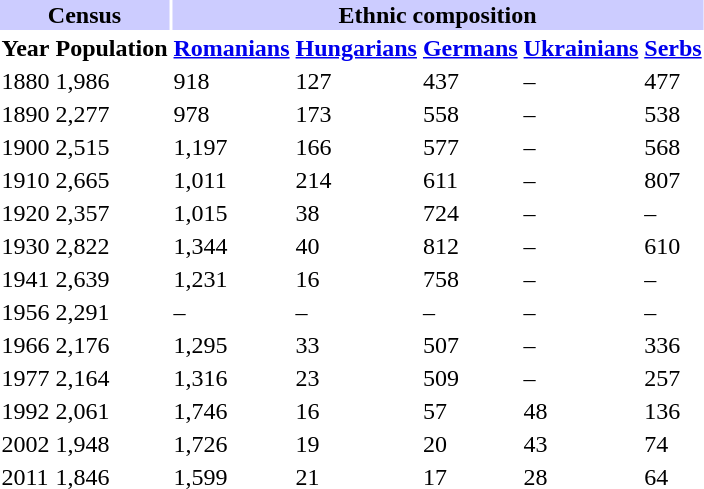<table class="toccolours">
<tr>
<th align="center" colspan="2" style="background:#ccccff;">Census</th>
<th align="center" colspan="5" style="background:#ccccff;">Ethnic composition</th>
</tr>
<tr>
<th>Year</th>
<th>Population</th>
<th><a href='#'>Romanians</a></th>
<th><a href='#'>Hungarians</a></th>
<th><a href='#'>Germans</a></th>
<th><a href='#'>Ukrainians</a></th>
<th><a href='#'>Serbs</a></th>
</tr>
<tr>
<td>1880</td>
<td>1,986</td>
<td>918</td>
<td>127</td>
<td>437</td>
<td>–</td>
<td>477</td>
</tr>
<tr>
<td>1890</td>
<td>2,277</td>
<td>978</td>
<td>173</td>
<td>558</td>
<td>–</td>
<td>538</td>
</tr>
<tr>
<td>1900</td>
<td>2,515</td>
<td>1,197</td>
<td>166</td>
<td>577</td>
<td>–</td>
<td>568</td>
</tr>
<tr>
<td>1910</td>
<td>2,665</td>
<td>1,011</td>
<td>214</td>
<td>611</td>
<td>–</td>
<td>807</td>
</tr>
<tr>
<td>1920</td>
<td>2,357</td>
<td>1,015</td>
<td>38</td>
<td>724</td>
<td>–</td>
<td>–</td>
</tr>
<tr>
<td>1930</td>
<td>2,822</td>
<td>1,344</td>
<td>40</td>
<td>812</td>
<td>–</td>
<td>610</td>
</tr>
<tr>
<td>1941</td>
<td>2,639</td>
<td>1,231</td>
<td>16</td>
<td>758</td>
<td>–</td>
<td>–</td>
</tr>
<tr>
<td>1956</td>
<td>2,291</td>
<td>–</td>
<td>–</td>
<td>–</td>
<td>–</td>
<td>–</td>
</tr>
<tr>
<td>1966</td>
<td>2,176</td>
<td>1,295</td>
<td>33</td>
<td>507</td>
<td>–</td>
<td>336</td>
</tr>
<tr>
<td>1977</td>
<td>2,164</td>
<td>1,316</td>
<td>23</td>
<td>509</td>
<td>–</td>
<td>257</td>
</tr>
<tr>
<td>1992</td>
<td>2,061</td>
<td>1,746</td>
<td>16</td>
<td>57</td>
<td>48</td>
<td>136</td>
</tr>
<tr>
<td>2002</td>
<td>1,948</td>
<td>1,726</td>
<td>19</td>
<td>20</td>
<td>43</td>
<td>74</td>
</tr>
<tr>
<td>2011</td>
<td>1,846</td>
<td>1,599</td>
<td>21</td>
<td>17</td>
<td>28</td>
<td>64</td>
</tr>
</table>
